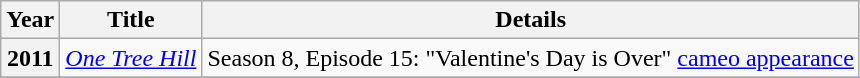<table class="wikitable sortable plainrowheaders">
<tr>
<th scope="col">Year</th>
<th scope="col">Title</th>
<th scope="col" class="unsortable">Details</th>
</tr>
<tr>
<th scope="row" style="text-align:center;">2011</th>
<td><em><a href='#'>One Tree Hill</a></em></td>
<td>Season 8, Episode 15: "Valentine's Day is Over" <a href='#'>cameo appearance</a></td>
</tr>
<tr>
</tr>
</table>
